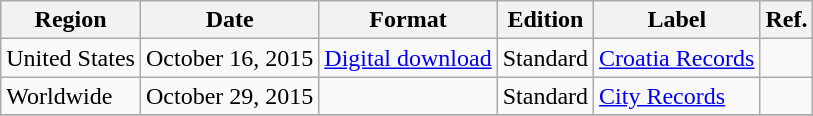<table class="wikitable sortable plainrowheaders">
<tr>
<th scope="col">Region</th>
<th scope="col">Date</th>
<th scope="col">Format</th>
<th scope="col">Edition</th>
<th scope="col">Label</th>
<th scope="col">Ref.</th>
</tr>
<tr>
<td>United States</td>
<td>October 16, 2015</td>
<td><a href='#'>Digital download</a></td>
<td>Standard</td>
<td><a href='#'>Croatia Records</a></td>
<td></td>
</tr>
<tr>
<td>Worldwide</td>
<td>October 29, 2015</td>
<td></td>
<td>Standard</td>
<td><a href='#'>City Records</a></td>
<td></td>
</tr>
<tr>
</tr>
</table>
